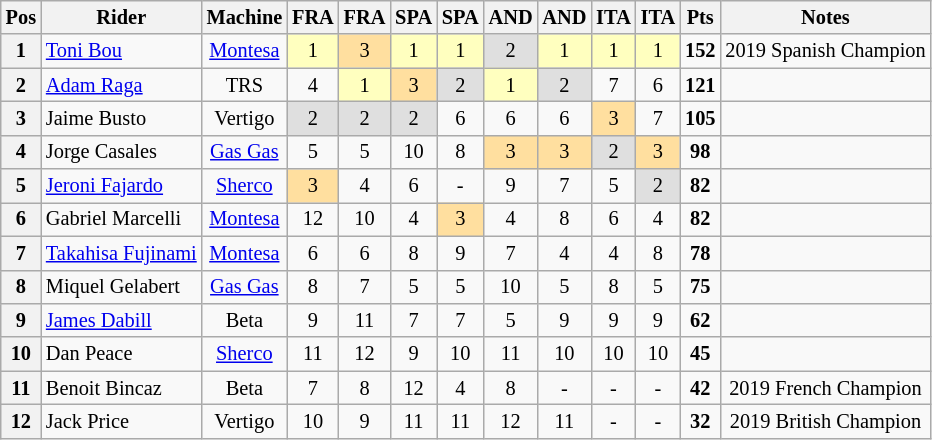<table class="wikitable" style="font-size: 85%; text-align:center">
<tr valign="top">
<th valign="middle">Pos</th>
<th valign="middle">Rider</th>
<th valign="middle">Machine</th>
<th>FRA<br></th>
<th>FRA<br></th>
<th>SPA<br></th>
<th>SPA<br></th>
<th>AND<br></th>
<th>AND<br></th>
<th>ITA<br></th>
<th>ITA<br></th>
<th valign="middle">Pts</th>
<th>Notes</th>
</tr>
<tr>
<th>1</th>
<td align="left"> <a href='#'>Toni Bou</a></td>
<td><a href='#'>Montesa</a></td>
<td style="background:#ffffbf;">1</td>
<td style="background:#ffdf9f;">3</td>
<td style="background:#ffffbf;">1</td>
<td style="background:#ffffbf;">1</td>
<td style="background:#dfdfdf;">2</td>
<td style="background:#ffffbf;">1</td>
<td style="background:#ffffbf;">1</td>
<td style="background:#ffffbf;">1</td>
<td><strong>152</strong></td>
<td>2019 Spanish Champion</td>
</tr>
<tr>
<th>2</th>
<td align="left"> <a href='#'>Adam Raga</a></td>
<td>TRS</td>
<td>4</td>
<td style="background:#ffffbf;">1</td>
<td style="background:#ffdf9f;">3</td>
<td style="background:#dfdfdf;">2</td>
<td style="background:#ffffbf;">1</td>
<td style="background:#dfdfdf;">2</td>
<td>7</td>
<td>6</td>
<td><strong>121</strong></td>
<td></td>
</tr>
<tr>
<th>3</th>
<td align="left"> Jaime Busto</td>
<td>Vertigo</td>
<td style="background:#dfdfdf;">2</td>
<td style="background:#dfdfdf;">2</td>
<td style="background:#dfdfdf;">2</td>
<td>6</td>
<td>6</td>
<td>6</td>
<td style="background:#ffdf9f;">3</td>
<td>7</td>
<td><strong>105</strong></td>
<td></td>
</tr>
<tr>
<th>4</th>
<td align="left"> Jorge Casales</td>
<td><a href='#'>Gas Gas</a></td>
<td>5</td>
<td>5</td>
<td>10</td>
<td>8</td>
<td style="background:#ffdf9f;">3</td>
<td style="background:#ffdf9f;">3</td>
<td style="background:#dfdfdf;">2</td>
<td style="background:#ffdf9f;">3</td>
<td><strong>98</strong></td>
<td></td>
</tr>
<tr>
<th>5</th>
<td align="left"> <a href='#'>Jeroni Fajardo</a></td>
<td><a href='#'>Sherco</a></td>
<td style="background:#ffdf9f;">3</td>
<td>4</td>
<td>6</td>
<td>-</td>
<td>9</td>
<td>7</td>
<td>5</td>
<td style="background:#dfdfdf;">2</td>
<td><strong>82</strong></td>
<td></td>
</tr>
<tr>
<th>6</th>
<td align="left"> Gabriel Marcelli</td>
<td><a href='#'>Montesa</a></td>
<td>12</td>
<td>10</td>
<td>4</td>
<td style="background:#ffdf9f;">3</td>
<td>4</td>
<td>8</td>
<td>6</td>
<td>4</td>
<td><strong>82</strong></td>
<td></td>
</tr>
<tr>
<th>7</th>
<td align="left"> <a href='#'>Takahisa Fujinami</a></td>
<td><a href='#'>Montesa</a></td>
<td>6</td>
<td>6</td>
<td>8</td>
<td>9</td>
<td>7</td>
<td>4</td>
<td>4</td>
<td>8</td>
<td><strong>78</strong></td>
<td></td>
</tr>
<tr>
<th>8</th>
<td align="left"> Miquel Gelabert</td>
<td><a href='#'>Gas Gas</a></td>
<td>8</td>
<td>7</td>
<td>5</td>
<td>5</td>
<td>10</td>
<td>5</td>
<td>8</td>
<td>5</td>
<td><strong>75</strong></td>
<td></td>
</tr>
<tr>
<th>9</th>
<td align="left"> <a href='#'>James Dabill</a></td>
<td>Beta</td>
<td>9</td>
<td>11</td>
<td>7</td>
<td>7</td>
<td>5</td>
<td>9</td>
<td>9</td>
<td>9</td>
<td><strong>62</strong></td>
<td></td>
</tr>
<tr>
<th>10</th>
<td align="left"> Dan Peace</td>
<td><a href='#'>Sherco</a></td>
<td>11</td>
<td>12</td>
<td>9</td>
<td>10</td>
<td>11</td>
<td>10</td>
<td>10</td>
<td>10</td>
<td><strong>45</strong></td>
<td></td>
</tr>
<tr>
<th>11</th>
<td align="left"> Benoit Bincaz</td>
<td>Beta</td>
<td>7</td>
<td>8</td>
<td>12</td>
<td>4</td>
<td>8</td>
<td>-</td>
<td>-</td>
<td>-</td>
<td><strong>42</strong></td>
<td>2019 French Champion</td>
</tr>
<tr>
<th>12</th>
<td align="left"> Jack Price</td>
<td>Vertigo</td>
<td>10</td>
<td>9</td>
<td>11</td>
<td>11</td>
<td>12</td>
<td>11</td>
<td>-</td>
<td>-</td>
<td><strong>32</strong></td>
<td>2019 British Champion</td>
</tr>
</table>
